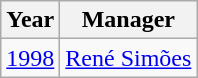<table class="wikitable">
<tr>
<th>Year</th>
<th>Manager</th>
</tr>
<tr>
<td align=center><a href='#'>1998</a></td>
<td> <a href='#'>René Simões</a></td>
</tr>
</table>
